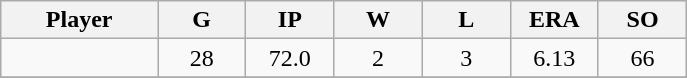<table class="wikitable sortable">
<tr>
<th bgcolor="#DDDDFF" width="16%">Player</th>
<th bgcolor="#DDDDFF" width="9%">G</th>
<th bgcolor="#DDDDFF" width="9%">IP</th>
<th bgcolor="#DDDDFF" width="9%">W</th>
<th bgcolor="#DDDDFF" width="9%">L</th>
<th bgcolor="#DDDDFF" width="9%">ERA</th>
<th bgcolor="#DDDDFF" width="9%">SO</th>
</tr>
<tr align="center">
<td></td>
<td>28</td>
<td>72.0</td>
<td>2</td>
<td>3</td>
<td>6.13</td>
<td>66</td>
</tr>
<tr align="center">
</tr>
</table>
